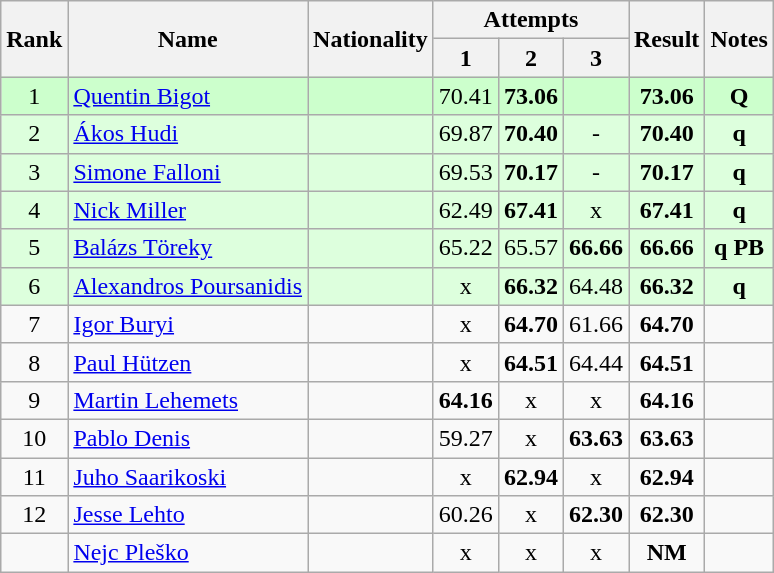<table class="wikitable sortable" style="text-align:center">
<tr>
<th rowspan=2>Rank</th>
<th rowspan=2>Name</th>
<th rowspan=2>Nationality</th>
<th colspan=3>Attempts</th>
<th rowspan=2>Result</th>
<th rowspan=2>Notes</th>
</tr>
<tr>
<th>1</th>
<th>2</th>
<th>3</th>
</tr>
<tr bgcolor=ccffcc>
<td>1</td>
<td align=left><a href='#'>Quentin Bigot</a></td>
<td align=left></td>
<td>70.41</td>
<td><strong>73.06</strong></td>
<td></td>
<td><strong>73.06</strong></td>
<td><strong>Q</strong></td>
</tr>
<tr bgcolor=ddffdd>
<td>2</td>
<td align=left><a href='#'>Ákos Hudi</a></td>
<td align=left></td>
<td>69.87</td>
<td><strong>70.40</strong></td>
<td>-</td>
<td><strong>70.40</strong></td>
<td><strong>q</strong></td>
</tr>
<tr bgcolor=ddffdd>
<td>3</td>
<td align=left><a href='#'>Simone Falloni</a></td>
<td align=left></td>
<td>69.53</td>
<td><strong>70.17</strong></td>
<td>-</td>
<td><strong>70.17</strong></td>
<td><strong>q</strong></td>
</tr>
<tr bgcolor=ddffdd>
<td>4</td>
<td align=left><a href='#'>Nick Miller</a></td>
<td align=left></td>
<td>62.49</td>
<td><strong>67.41</strong></td>
<td>x</td>
<td><strong>67.41</strong></td>
<td><strong>q</strong></td>
</tr>
<tr bgcolor=ddffdd>
<td>5</td>
<td align=left><a href='#'>Balázs Töreky</a></td>
<td align=left></td>
<td>65.22</td>
<td>65.57</td>
<td><strong>66.66</strong></td>
<td><strong>66.66</strong></td>
<td><strong>q PB</strong></td>
</tr>
<tr bgcolor=ddffdd>
<td>6</td>
<td align=left><a href='#'>Alexandros Poursanidis</a></td>
<td align=left></td>
<td>x</td>
<td><strong>66.32</strong></td>
<td>64.48</td>
<td><strong>66.32</strong></td>
<td><strong>q</strong></td>
</tr>
<tr>
<td>7</td>
<td align=left><a href='#'>Igor Buryi</a></td>
<td align=left></td>
<td>x</td>
<td><strong>64.70</strong></td>
<td>61.66</td>
<td><strong>64.70</strong></td>
<td></td>
</tr>
<tr>
<td>8</td>
<td align=left><a href='#'>Paul Hützen</a></td>
<td align=left></td>
<td>x</td>
<td><strong>64.51</strong></td>
<td>64.44</td>
<td><strong>64.51</strong></td>
<td></td>
</tr>
<tr>
<td>9</td>
<td align=left><a href='#'>Martin Lehemets</a></td>
<td align=left></td>
<td><strong>64.16</strong></td>
<td>x</td>
<td>x</td>
<td><strong>64.16</strong></td>
<td></td>
</tr>
<tr>
<td>10</td>
<td align=left><a href='#'>Pablo Denis</a></td>
<td align=left></td>
<td>59.27</td>
<td>x</td>
<td><strong>63.63</strong></td>
<td><strong>63.63</strong></td>
<td></td>
</tr>
<tr>
<td>11</td>
<td align=left><a href='#'>Juho Saarikoski</a></td>
<td align=left></td>
<td>x</td>
<td><strong>62.94</strong></td>
<td>x</td>
<td><strong>62.94</strong></td>
<td></td>
</tr>
<tr>
<td>12</td>
<td align=left><a href='#'>Jesse Lehto</a></td>
<td align=left></td>
<td>60.26</td>
<td>x</td>
<td><strong>62.30</strong></td>
<td><strong>62.30</strong></td>
<td></td>
</tr>
<tr>
<td></td>
<td align=left><a href='#'>Nejc Pleško</a></td>
<td align=left></td>
<td>x</td>
<td>x</td>
<td>x</td>
<td><strong>NM</strong></td>
<td></td>
</tr>
</table>
